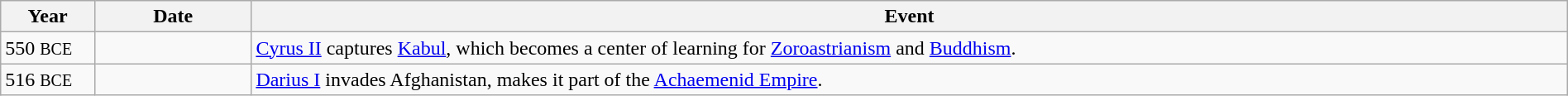<table class="wikitable" width="100%">
<tr>
<th style="width:6%">Year</th>
<th style="width:10%">Date</th>
<th>Event</th>
</tr>
<tr>
<td>550 <small>BCE</small></td>
<td></td>
<td><a href='#'>Cyrus II</a> captures <a href='#'>Kabul</a>, which becomes a center of learning for <a href='#'>Zoroastrianism</a> and <a href='#'>Buddhism</a>.</td>
</tr>
<tr>
<td>516 <small>BCE</small></td>
<td></td>
<td><a href='#'>Darius I</a> invades Afghanistan, makes it part of the <a href='#'>Achaemenid Empire</a>.</td>
</tr>
</table>
